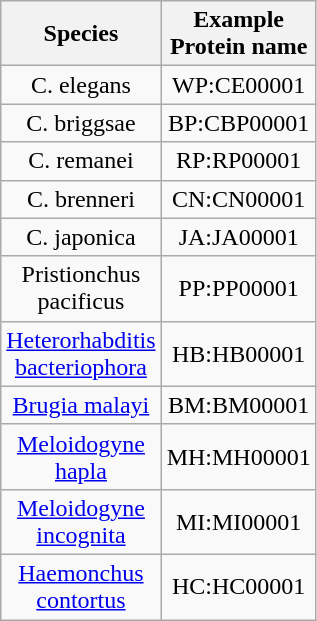<table class="wikitable" style="text-align: center; width: 200px; height: 200px;">
<tr>
<th scope="col">Species</th>
<th scope="col">Example Protein name</th>
</tr>
<tr>
<td>C. elegans</td>
<td>WP:CE00001</td>
</tr>
<tr>
<td>C. briggsae</td>
<td>BP:CBP00001</td>
</tr>
<tr>
<td>C. remanei</td>
<td>RP:RP00001</td>
</tr>
<tr>
<td>C. brenneri</td>
<td>CN:CN00001</td>
</tr>
<tr>
<td>C. japonica</td>
<td>JA:JA00001</td>
</tr>
<tr>
<td>Pristionchus pacificus</td>
<td>PP:PP00001</td>
</tr>
<tr>
<td><a href='#'>Heterorhabditis bacteriophora</a></td>
<td>HB:HB00001</td>
</tr>
<tr>
<td><a href='#'>Brugia malayi</a></td>
<td>BM:BM00001</td>
</tr>
<tr>
<td><a href='#'>Meloidogyne hapla</a></td>
<td>MH:MH00001</td>
</tr>
<tr>
<td><a href='#'>Meloidogyne incognita</a></td>
<td>MI:MI00001</td>
</tr>
<tr>
<td><a href='#'>Haemonchus contortus</a></td>
<td>HC:HC00001</td>
</tr>
</table>
